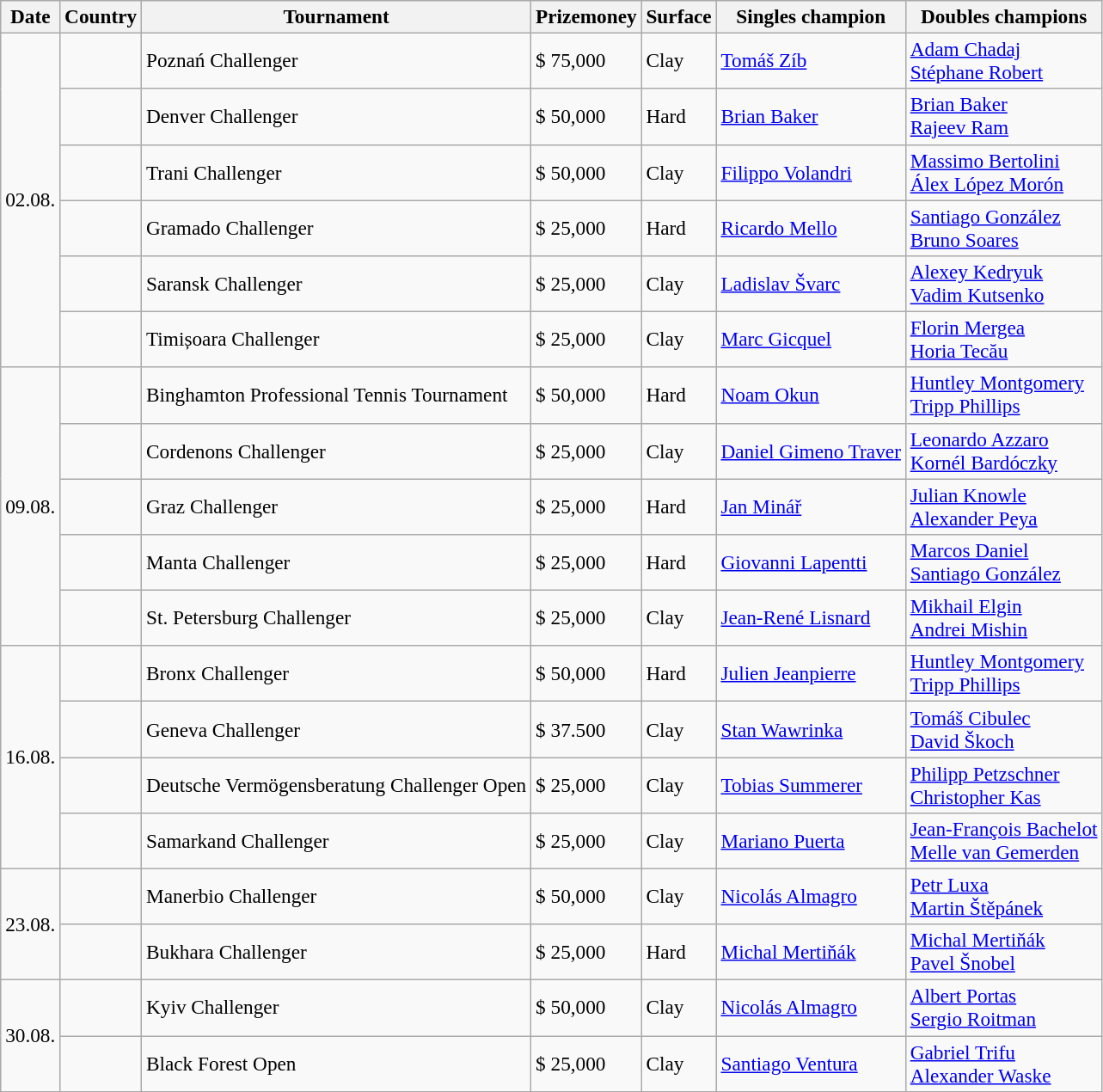<table class="sortable wikitable" style=font-size:97%>
<tr>
<th>Date</th>
<th>Country</th>
<th>Tournament</th>
<th>Prizemoney</th>
<th>Surface</th>
<th>Singles champion</th>
<th>Doubles champions</th>
</tr>
<tr>
<td rowspan="6">02.08.</td>
<td></td>
<td>Poznań Challenger</td>
<td>$ 75,000</td>
<td>Clay</td>
<td> <a href='#'>Tomáš Zíb</a></td>
<td> <a href='#'>Adam Chadaj</a> <br>  <a href='#'>Stéphane Robert</a></td>
</tr>
<tr>
<td></td>
<td>Denver Challenger</td>
<td>$ 50,000</td>
<td>Hard</td>
<td> <a href='#'>Brian Baker</a></td>
<td> <a href='#'>Brian Baker</a><br> <a href='#'>Rajeev Ram</a></td>
</tr>
<tr>
<td></td>
<td>Trani Challenger</td>
<td>$ 50,000</td>
<td>Clay</td>
<td> <a href='#'>Filippo Volandri</a></td>
<td> <a href='#'>Massimo Bertolini</a><br> <a href='#'>Álex López Morón</a></td>
</tr>
<tr>
<td></td>
<td>Gramado Challenger</td>
<td>$ 25,000</td>
<td>Hard</td>
<td> <a href='#'>Ricardo Mello</a></td>
<td> <a href='#'>Santiago González</a><br> <a href='#'>Bruno Soares</a></td>
</tr>
<tr>
<td></td>
<td>Saransk Challenger</td>
<td>$ 25,000</td>
<td>Clay</td>
<td> <a href='#'>Ladislav Švarc</a></td>
<td> <a href='#'>Alexey Kedryuk</a><br> <a href='#'>Vadim Kutsenko</a></td>
</tr>
<tr>
<td></td>
<td>Timișoara Challenger</td>
<td>$ 25,000</td>
<td>Clay</td>
<td> <a href='#'>Marc Gicquel</a></td>
<td> <a href='#'>Florin Mergea</a> <br>  <a href='#'>Horia Tecău</a></td>
</tr>
<tr>
<td rowspan="5">09.08.</td>
<td></td>
<td>Binghamton Professional Tennis Tournament</td>
<td>$ 50,000</td>
<td>Hard</td>
<td> <a href='#'>Noam Okun</a></td>
<td> <a href='#'>Huntley Montgomery</a> <br>  <a href='#'>Tripp Phillips</a></td>
</tr>
<tr>
<td></td>
<td>Cordenons Challenger</td>
<td>$ 25,000</td>
<td>Clay</td>
<td> <a href='#'>Daniel Gimeno Traver</a></td>
<td> <a href='#'>Leonardo Azzaro</a> <br>  <a href='#'>Kornél Bardóczky</a></td>
</tr>
<tr>
<td></td>
<td>Graz Challenger</td>
<td>$ 25,000</td>
<td>Hard</td>
<td> <a href='#'>Jan Minář</a></td>
<td> <a href='#'>Julian Knowle</a><br> <a href='#'>Alexander Peya</a></td>
</tr>
<tr>
<td></td>
<td>Manta Challenger</td>
<td>$ 25,000</td>
<td>Hard</td>
<td> <a href='#'>Giovanni Lapentti</a></td>
<td> <a href='#'>Marcos Daniel</a> <br>  <a href='#'>Santiago González</a></td>
</tr>
<tr>
<td></td>
<td>St. Petersburg Challenger</td>
<td>$ 25,000</td>
<td>Clay</td>
<td> <a href='#'>Jean-René Lisnard</a></td>
<td> <a href='#'>Mikhail Elgin</a><br> <a href='#'>Andrei Mishin</a></td>
</tr>
<tr>
<td rowspan="4">16.08.</td>
<td></td>
<td>Bronx Challenger</td>
<td>$ 50,000</td>
<td>Hard</td>
<td> <a href='#'>Julien Jeanpierre</a></td>
<td> <a href='#'>Huntley Montgomery</a><br> <a href='#'>Tripp Phillips</a></td>
</tr>
<tr>
<td></td>
<td>Geneva Challenger</td>
<td>$ 37.500</td>
<td>Clay</td>
<td> <a href='#'>Stan Wawrinka</a></td>
<td> <a href='#'>Tomáš Cibulec</a> <br>  <a href='#'>David Škoch</a></td>
</tr>
<tr>
<td></td>
<td>Deutsche Vermögensberatung Challenger Open</td>
<td>$ 25,000</td>
<td>Clay</td>
<td> <a href='#'>Tobias Summerer</a></td>
<td> <a href='#'>Philipp Petzschner</a><br> <a href='#'>Christopher Kas</a></td>
</tr>
<tr>
<td></td>
<td>Samarkand Challenger</td>
<td>$ 25,000</td>
<td>Clay</td>
<td> <a href='#'>Mariano Puerta</a></td>
<td> <a href='#'>Jean-François Bachelot</a> <br>  <a href='#'>Melle van Gemerden</a></td>
</tr>
<tr>
<td rowspan="2">23.08.</td>
<td></td>
<td>Manerbio Challenger</td>
<td>$ 50,000</td>
<td>Clay</td>
<td> <a href='#'>Nicolás Almagro</a></td>
<td> <a href='#'>Petr Luxa</a> <br>  <a href='#'>Martin Štěpánek</a></td>
</tr>
<tr>
<td></td>
<td>Bukhara Challenger</td>
<td>$ 25,000</td>
<td>Hard</td>
<td> <a href='#'>Michal Mertiňák</a></td>
<td> <a href='#'>Michal Mertiňák</a><br> <a href='#'>Pavel Šnobel</a></td>
</tr>
<tr>
<td rowspan="2">30.08.</td>
<td></td>
<td>Kyiv Challenger</td>
<td>$ 50,000</td>
<td>Clay</td>
<td> <a href='#'>Nicolás Almagro</a></td>
<td> <a href='#'>Albert Portas</a><br> <a href='#'>Sergio Roitman</a></td>
</tr>
<tr>
<td></td>
<td>Black Forest Open</td>
<td>$ 25,000</td>
<td>Clay</td>
<td> <a href='#'>Santiago Ventura</a></td>
<td> <a href='#'>Gabriel Trifu</a><br> <a href='#'>Alexander Waske</a></td>
</tr>
</table>
